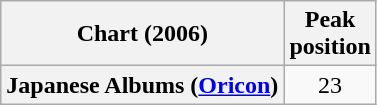<table class="wikitable sortable plainrowheaders" style="text-align:center">
<tr>
<th scope="col">Chart (2006)</th>
<th scope="col">Peak<br>position</th>
</tr>
<tr>
<th scope="row">Japanese Albums (<a href='#'>Oricon</a>)</th>
<td>23</td>
</tr>
</table>
